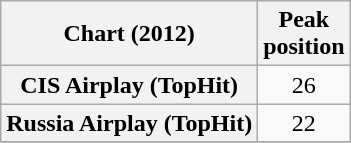<table class="wikitable plainrowheaders sortable" style="text-align:center">
<tr>
<th scope="col">Chart (2012)</th>
<th scope="col">Peak<br>position</th>
</tr>
<tr>
<th scope="row">CIS Airplay (TopHit)</th>
<td>26</td>
</tr>
<tr>
<th scope="row">Russia Airplay (TopHit)</th>
<td>22</td>
</tr>
<tr>
</tr>
</table>
